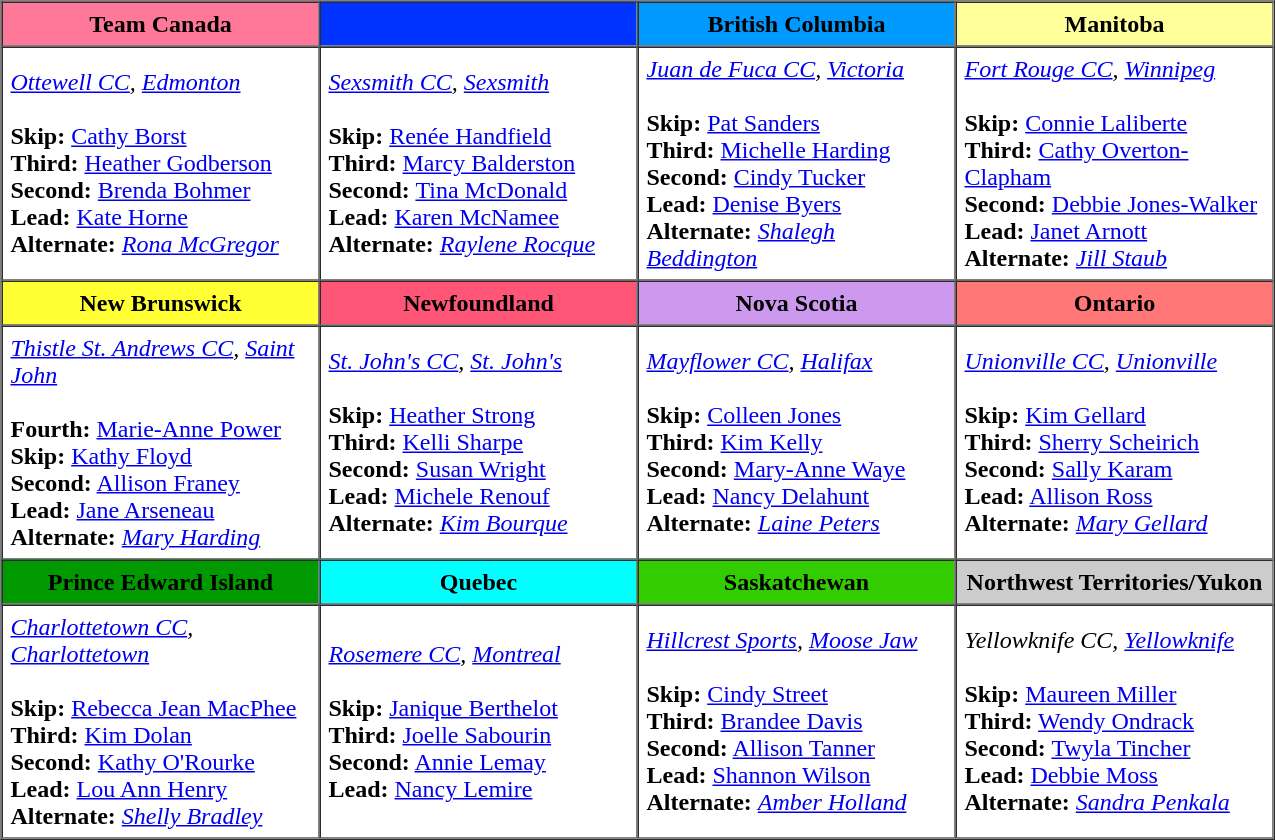<table border=1 cellpadding=5 cellspacing=0>
<tr>
<th bgcolor="#ff7799" width="200">Team Canada</th>
<th bgcolor="#0033ff" width="200"></th>
<th bgcolor="#0099ff" width="200">British Columbia</th>
<th bgcolor="#ffff99" width="200">Manitoba</th>
</tr>
<tr align=center>
<td align=left><em><a href='#'>Ottewell CC</a>, <a href='#'>Edmonton</a></em><br><br><strong>Skip:</strong> <a href='#'>Cathy Borst</a><br>
<strong>Third:</strong> <a href='#'>Heather Godberson</a><br>
<strong>Second:</strong> <a href='#'>Brenda Bohmer</a><br>
<strong>Lead:</strong> <a href='#'>Kate Horne</a><br>
<strong>Alternate:</strong> <em><a href='#'>Rona McGregor</a></em></td>
<td align=left><em><a href='#'>Sexsmith CC</a>, <a href='#'>Sexsmith</a></em><br><br><strong>Skip:</strong> <a href='#'>Renée Handfield</a><br>
<strong>Third:</strong> <a href='#'>Marcy Balderston</a><br>
<strong>Second:</strong> <a href='#'>Tina McDonald</a><br>
<strong>Lead:</strong> <a href='#'>Karen McNamee</a><br>
<strong>Alternate:</strong> <em><a href='#'>Raylene Rocque</a></em></td>
<td align=left><em><a href='#'>Juan de Fuca CC</a>, <a href='#'>Victoria</a></em><br><br><strong>Skip:</strong> <a href='#'>Pat Sanders</a><br>
<strong>Third:</strong> <a href='#'>Michelle Harding</a><br>
<strong>Second:</strong> <a href='#'>Cindy Tucker</a><br>
<strong>Lead:</strong> <a href='#'>Denise Byers</a><br>
<strong>Alternate:</strong> <em><a href='#'>Shalegh Beddington</a></em></td>
<td align=left><em><a href='#'>Fort Rouge CC</a>, <a href='#'>Winnipeg</a></em><br><br><strong>Skip:</strong> <a href='#'>Connie Laliberte</a><br>
<strong>Third:</strong> <a href='#'>Cathy Overton-Clapham</a><br>
<strong>Second:</strong> <a href='#'>Debbie Jones-Walker</a><br>
<strong>Lead:</strong> <a href='#'>Janet Arnott</a><br>
<strong>Alternate:</strong> <em><a href='#'>Jill Staub</a></em></td>
</tr>
<tr border=1 cellpadding=5 cellspacing=0>
<th bgcolor="#ffff33" width="200">New Brunswick</th>
<th bgcolor="#ff5577" width="200">Newfoundland</th>
<th bgcolor="#cc99ee" width="200">Nova Scotia</th>
<th bgcolor="#ff7777" width="200">Ontario</th>
</tr>
<tr align=center>
<td align=left><em><a href='#'>Thistle St. Andrews CC</a>, <a href='#'>Saint John</a></em><br><br><strong>Fourth:</strong> <a href='#'>Marie-Anne Power</a><br>
<strong>Skip:</strong> <a href='#'>Kathy Floyd</a><br>
<strong>Second:</strong> <a href='#'>Allison Franey</a><br>
<strong>Lead:</strong> <a href='#'>Jane Arseneau</a><br>
<strong>Alternate:</strong> <em><a href='#'>Mary Harding</a></em></td>
<td align=left><em><a href='#'>St. John's CC</a>, <a href='#'>St. John's</a></em><br><br><strong>Skip:</strong> <a href='#'>Heather Strong</a><br>
<strong>Third:</strong> <a href='#'>Kelli Sharpe</a><br>
<strong>Second:</strong> <a href='#'>Susan Wright</a><br>
<strong>Lead:</strong> <a href='#'>Michele Renouf</a><br>
<strong>Alternate:</strong> <em><a href='#'>Kim Bourque</a></em></td>
<td align=left><em><a href='#'>Mayflower CC</a>, <a href='#'>Halifax</a></em><br><br><strong>Skip:</strong> <a href='#'>Colleen Jones</a><br>
<strong>Third:</strong> <a href='#'>Kim Kelly</a><br>
<strong>Second:</strong> <a href='#'>Mary-Anne Waye</a><br>
<strong>Lead:</strong> <a href='#'>Nancy Delahunt</a><br>
<strong>Alternate:</strong> <em><a href='#'>Laine Peters</a></em></td>
<td align=left><em><a href='#'>Unionville CC</a>, <a href='#'>Unionville</a></em><br><br><strong>Skip:</strong> <a href='#'>Kim Gellard</a><br>
<strong>Third:</strong> <a href='#'>Sherry Scheirich</a><br>
<strong>Second:</strong> <a href='#'>Sally Karam</a><br>
<strong>Lead:</strong> <a href='#'>Allison Ross</a><br>
<strong>Alternate:</strong> <em><a href='#'>Mary Gellard</a></em></td>
</tr>
<tr border=1 cellpadding=5 cellspacing=0>
<th bgcolor="#009900" width="200">Prince Edward Island</th>
<th bgcolor="#00ffff" width="200">Quebec</th>
<th bgcolor="#33cc00" width="200">Saskatchewan</th>
<th bgcolor="#cccccc" width="200">Northwest Territories/Yukon</th>
</tr>
<tr align=center>
<td align=left><em><a href='#'>Charlottetown CC</a>, <a href='#'>Charlottetown</a></em><br><br><strong>Skip:</strong> <a href='#'>Rebecca Jean MacPhee</a><br>
<strong>Third:</strong> <a href='#'>Kim Dolan</a><br>
<strong>Second:</strong> <a href='#'>Kathy O'Rourke</a><br>
<strong>Lead:</strong> <a href='#'>Lou Ann Henry</a><br>
<strong>Alternate:</strong> <em><a href='#'>Shelly Bradley</a></em></td>
<td align=left><em><a href='#'>Rosemere CC</a>, <a href='#'>Montreal</a></em><br><br><strong>Skip:</strong> <a href='#'>Janique Berthelot</a><br>
<strong>Third:</strong> <a href='#'>Joelle Sabourin</a><br>
<strong>Second:</strong> <a href='#'>Annie Lemay</a><br>
<strong>Lead:</strong> <a href='#'>Nancy Lemire</a><br></td>
<td align=left><em><a href='#'>Hillcrest Sports</a>, <a href='#'>Moose Jaw</a></em><br><br><strong>Skip:</strong> <a href='#'>Cindy Street</a><br>
<strong>Third:</strong> <a href='#'>Brandee Davis</a><br>
<strong>Second:</strong> <a href='#'>Allison Tanner</a><br>
<strong>Lead:</strong> <a href='#'>Shannon Wilson</a><br>
<strong>Alternate:</strong> <em><a href='#'>Amber Holland</a></em></td>
<td align=left><em>Yellowknife CC, <a href='#'>Yellowknife</a></em><br><br><strong>Skip:</strong> <a href='#'>Maureen Miller</a><br>
<strong>Third:</strong> <a href='#'>Wendy Ondrack</a><br>
<strong>Second:</strong> <a href='#'>Twyla Tincher</a><br>
<strong>Lead:</strong> <a href='#'>Debbie Moss</a><br>
<strong>Alternate:</strong> <em><a href='#'>Sandra Penkala</a></em></td>
</tr>
</table>
